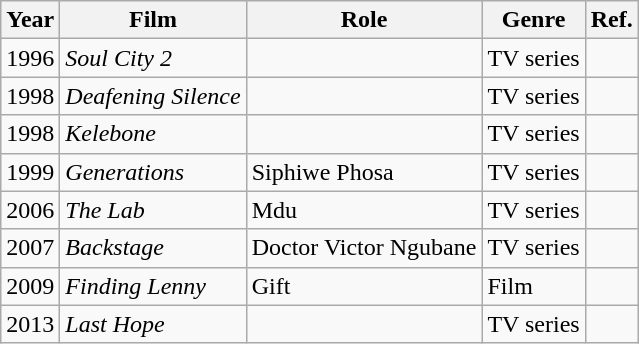<table class="wikitable">
<tr>
<th>Year</th>
<th>Film</th>
<th>Role</th>
<th>Genre</th>
<th>Ref.</th>
</tr>
<tr>
<td>1996</td>
<td><em>Soul City 2</em></td>
<td></td>
<td>TV series</td>
<td></td>
</tr>
<tr>
<td>1998</td>
<td><em>Deafening Silence</em></td>
<td></td>
<td>TV series</td>
<td></td>
</tr>
<tr>
<td>1998</td>
<td><em>Kelebone</em></td>
<td></td>
<td>TV series</td>
<td></td>
</tr>
<tr>
<td>1999</td>
<td><em>Generations</em></td>
<td>Siphiwe Phosa</td>
<td>TV series</td>
<td></td>
</tr>
<tr>
<td>2006</td>
<td><em>The Lab</em></td>
<td>Mdu</td>
<td>TV series</td>
<td></td>
</tr>
<tr>
<td>2007</td>
<td><em>Backstage</em></td>
<td>Doctor Victor Ngubane</td>
<td>TV series</td>
<td></td>
</tr>
<tr>
<td>2009</td>
<td><em>Finding Lenny</em></td>
<td>Gift</td>
<td>Film</td>
<td></td>
</tr>
<tr>
<td>2013</td>
<td><em>Last Hope</em></td>
<td></td>
<td>TV series</td>
<td></td>
</tr>
</table>
